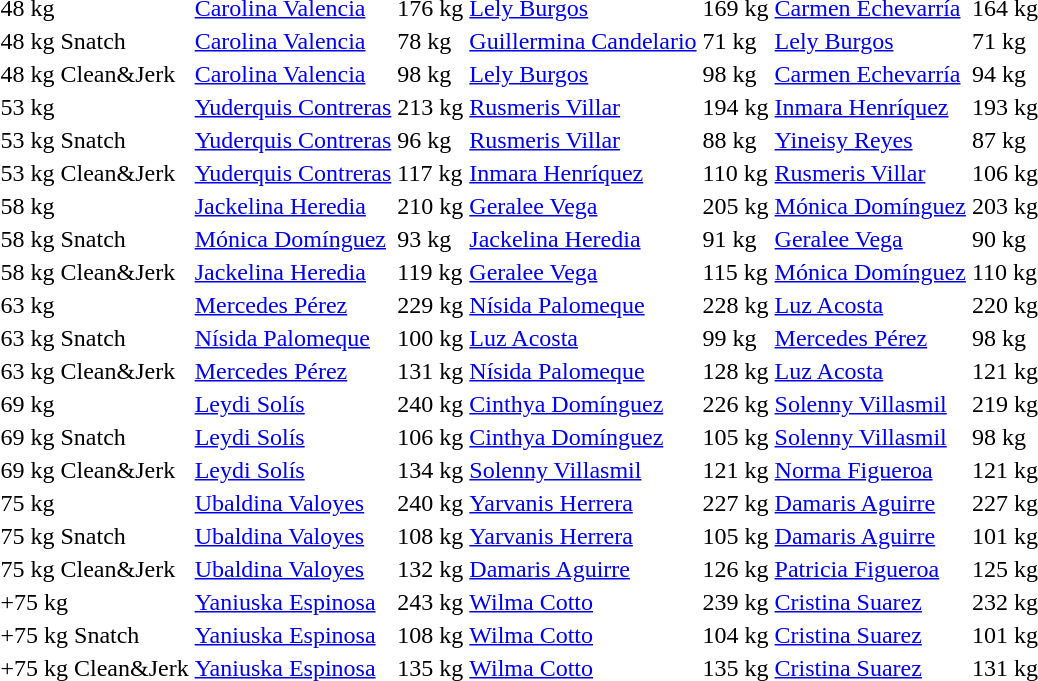<table>
<tr>
<td>48 kg</td>
<td><a href='#'>Carolina Valencia</a><br></td>
<td>176 kg</td>
<td><a href='#'>Lely Burgos</a><br></td>
<td>169 kg</td>
<td><a href='#'>Carmen Echevarría</a><br></td>
<td>164 kg</td>
</tr>
<tr>
<td>48 kg Snatch</td>
<td><a href='#'>Carolina Valencia</a><br></td>
<td>78 kg</td>
<td><a href='#'>Guillermina Candelario</a><br></td>
<td>71 kg</td>
<td><a href='#'>Lely Burgos</a><br></td>
<td>71 kg</td>
</tr>
<tr>
<td>48 kg Clean&Jerk</td>
<td><a href='#'>Carolina Valencia</a><br></td>
<td>98 kg</td>
<td><a href='#'>Lely Burgos</a><br></td>
<td>98 kg</td>
<td><a href='#'>Carmen Echevarría</a><br></td>
<td>94 kg</td>
</tr>
<tr>
<td>53 kg</td>
<td><a href='#'>Yuderquis Contreras</a><br></td>
<td>213 kg</td>
<td><a href='#'>Rusmeris Villar</a><br></td>
<td>194 kg</td>
<td><a href='#'>Inmara Henríquez</a><br></td>
<td>193 kg</td>
</tr>
<tr>
<td>53 kg Snatch</td>
<td><a href='#'>Yuderquis Contreras</a><br></td>
<td>96 kg</td>
<td><a href='#'>Rusmeris Villar</a><br></td>
<td>88 kg</td>
<td><a href='#'>Yineisy Reyes</a><br></td>
<td>87 kg</td>
</tr>
<tr>
<td>53 kg Clean&Jerk</td>
<td><a href='#'>Yuderquis Contreras</a><br></td>
<td>117 kg</td>
<td><a href='#'>Inmara Henríquez</a><br></td>
<td>110 kg</td>
<td><a href='#'>Rusmeris Villar</a><br></td>
<td>106 kg</td>
</tr>
<tr>
<td>58 kg</td>
<td><a href='#'>Jackelina Heredia</a><br></td>
<td>210 kg</td>
<td><a href='#'>Geralee Vega</a><br></td>
<td>205 kg</td>
<td><a href='#'>Mónica Domínguez</a><br></td>
<td>203 kg</td>
</tr>
<tr>
<td>58 kg Snatch</td>
<td><a href='#'>Mónica Domínguez</a><br></td>
<td>93 kg</td>
<td><a href='#'>Jackelina Heredia</a><br></td>
<td>91 kg</td>
<td><a href='#'>Geralee Vega</a><br></td>
<td>90 kg</td>
</tr>
<tr>
<td>58 kg Clean&Jerk</td>
<td><a href='#'>Jackelina Heredia</a><br></td>
<td>119 kg</td>
<td><a href='#'>Geralee Vega</a><br></td>
<td>115 kg</td>
<td><a href='#'>Mónica Domínguez</a><br></td>
<td>110 kg</td>
</tr>
<tr>
<td>63 kg</td>
<td><a href='#'>Mercedes Pérez</a><br></td>
<td>229 kg</td>
<td><a href='#'>Nísida Palomeque</a><br></td>
<td>228 kg</td>
<td><a href='#'>Luz Acosta</a><br></td>
<td>220 kg</td>
</tr>
<tr>
<td>63 kg Snatch</td>
<td><a href='#'>Nísida Palomeque</a><br></td>
<td>100 kg</td>
<td><a href='#'>Luz Acosta</a><br></td>
<td>99 kg</td>
<td><a href='#'>Mercedes Pérez</a><br></td>
<td>98 kg</td>
</tr>
<tr>
<td>63 kg Clean&Jerk</td>
<td><a href='#'>Mercedes Pérez</a><br></td>
<td>131 kg</td>
<td><a href='#'>Nísida Palomeque</a><br></td>
<td>128 kg</td>
<td><a href='#'>Luz Acosta</a><br></td>
<td>121 kg</td>
</tr>
<tr>
<td>69 kg</td>
<td><a href='#'>Leydi Solís</a><br></td>
<td>240 kg</td>
<td><a href='#'>Cinthya Domínguez</a><br></td>
<td>226 kg</td>
<td><a href='#'>Solenny Villasmil</a><br></td>
<td>219 kg</td>
</tr>
<tr>
<td>69 kg Snatch</td>
<td><a href='#'>Leydi Solís</a><br></td>
<td>106 kg</td>
<td><a href='#'>Cinthya Domínguez</a><br></td>
<td>105 kg</td>
<td><a href='#'>Solenny Villasmil</a><br></td>
<td>98 kg</td>
</tr>
<tr>
<td>69 kg Clean&Jerk</td>
<td><a href='#'>Leydi Solís</a><br></td>
<td>134 kg</td>
<td><a href='#'>Solenny Villasmil</a><br></td>
<td>121 kg</td>
<td><a href='#'>Norma Figueroa</a><br></td>
<td>121 kg</td>
</tr>
<tr>
<td>75 kg</td>
<td><a href='#'>Ubaldina Valoyes</a><br></td>
<td>240 kg</td>
<td><a href='#'>Yarvanis Herrera</a><br></td>
<td>227 kg</td>
<td><a href='#'>Damaris Aguirre</a><br></td>
<td>227 kg</td>
</tr>
<tr>
<td>75 kg Snatch</td>
<td><a href='#'>Ubaldina Valoyes</a><br></td>
<td>108 kg</td>
<td><a href='#'>Yarvanis Herrera</a><br></td>
<td>105 kg</td>
<td><a href='#'>Damaris Aguirre</a><br></td>
<td>101 kg</td>
</tr>
<tr>
<td>75 kg Clean&Jerk</td>
<td><a href='#'>Ubaldina Valoyes</a><br></td>
<td>132 kg</td>
<td><a href='#'>Damaris Aguirre</a><br></td>
<td>126 kg</td>
<td><a href='#'>Patricia Figueroa</a><br></td>
<td>125 kg</td>
</tr>
<tr>
<td>+75 kg</td>
<td><a href='#'>Yaniuska Espinosa</a><br></td>
<td>243 kg</td>
<td><a href='#'>Wilma Cotto</a><br></td>
<td>239 kg</td>
<td><a href='#'>Cristina Suarez</a><br></td>
<td>232 kg</td>
</tr>
<tr>
<td>+75 kg Snatch</td>
<td><a href='#'>Yaniuska Espinosa</a><br></td>
<td>108 kg</td>
<td><a href='#'>Wilma Cotto</a><br></td>
<td>104 kg</td>
<td><a href='#'>Cristina Suarez</a><br></td>
<td>101 kg</td>
</tr>
<tr>
<td>+75 kg Clean&Jerk</td>
<td><a href='#'>Yaniuska Espinosa</a><br></td>
<td>135 kg</td>
<td><a href='#'>Wilma Cotto</a><br></td>
<td>135 kg</td>
<td><a href='#'>Cristina Suarez</a><br></td>
<td>131 kg</td>
</tr>
<tr>
</tr>
</table>
